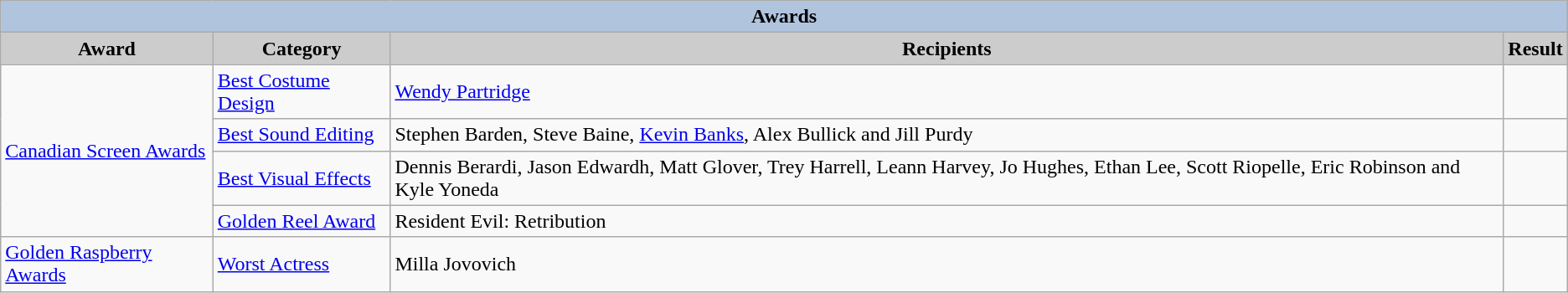<table class="wikitable sortable plainrowheaders">
<tr>
<th colspan=4 style="background:#B0C4DE;">Awards</th>
</tr>
<tr>
<th style="background:#ccc;">Award</th>
<th style="background:#ccc;">Category</th>
<th style="background:#ccc;">Recipients</th>
<th style="background:#ccc;">Result</th>
</tr>
<tr>
<td rowspan="4"><a href='#'>Canadian Screen Awards</a></td>
<td><a href='#'>Best Costume Design</a></td>
<td><a href='#'>Wendy Partridge</a></td>
<td></td>
</tr>
<tr>
<td><a href='#'>Best Sound Editing</a></td>
<td>Stephen Barden, Steve Baine, <a href='#'>Kevin Banks</a>, Alex Bullick and Jill Purdy</td>
<td></td>
</tr>
<tr>
<td><a href='#'>Best Visual Effects</a></td>
<td>Dennis Berardi, Jason Edwardh, Matt Glover, Trey Harrell, Leann Harvey, Jo Hughes, Ethan Lee, Scott Riopelle, Eric Robinson and Kyle Yoneda</td>
<td></td>
</tr>
<tr>
<td><a href='#'>Golden Reel Award</a></td>
<td>Resident Evil: Retribution</td>
<td></td>
</tr>
<tr>
<td><a href='#'>Golden Raspberry Awards</a></td>
<td><a href='#'>Worst Actress</a></td>
<td>Milla Jovovich</td>
<td></td>
</tr>
</table>
